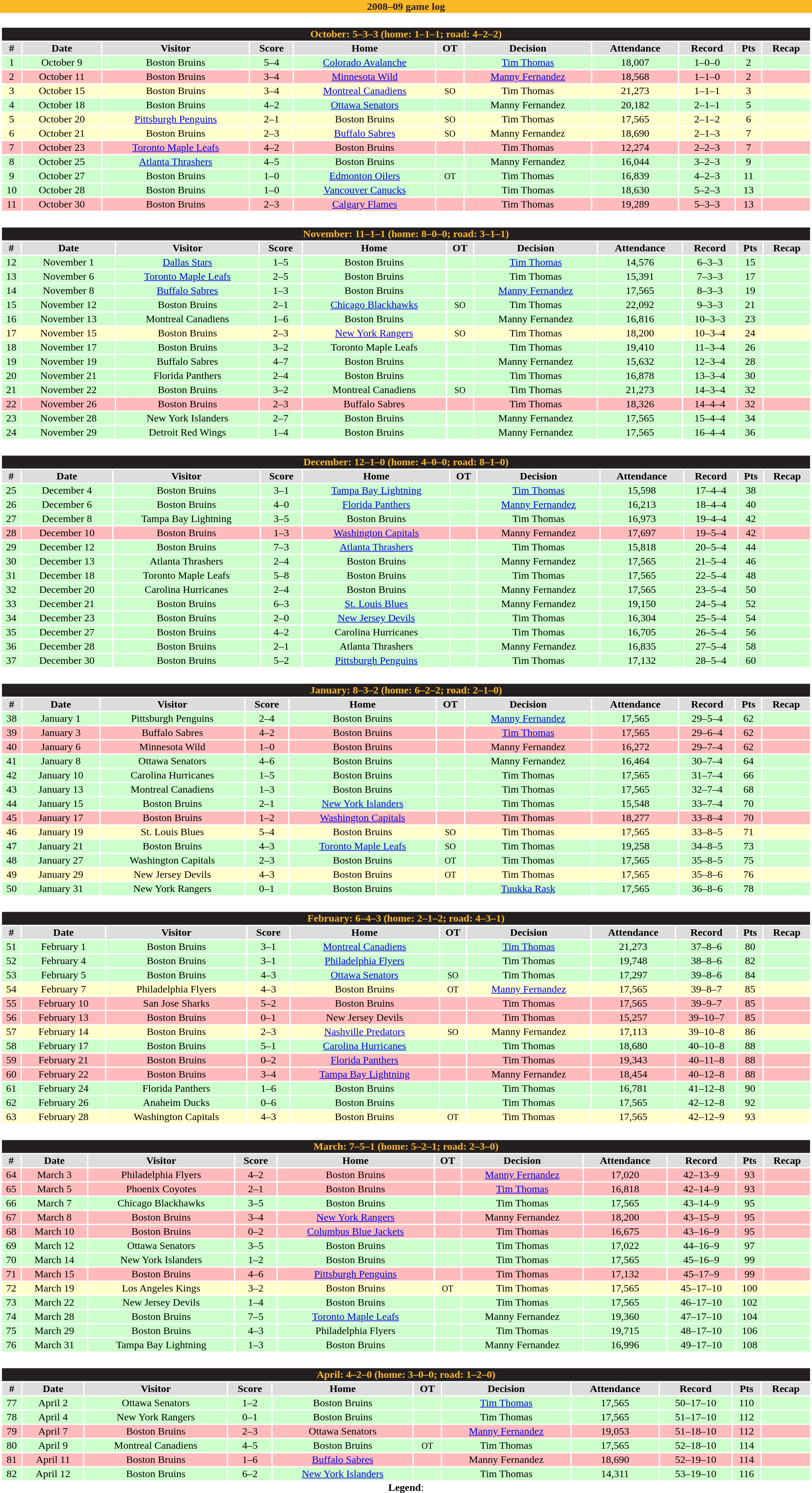<table class="toccolours" width=100% style="clear:both; margin:1.5em auto; text-align:center;">
<tr>
<th colspan=11 style="background:#FDB827; color:#231F20">2008–09 game log</th>
</tr>
<tr>
<td colspan=11><br><table class="toccolours collapsible collapsed" width=100%>
<tr>
<th colspan=11 style="background:#231F20; color:#FDB827">October: 5–3–3 (home: 1–1–1; road: 4–2–2)</th>
</tr>
<tr style="text-align:center; background:#ddd;">
<td><strong>#</strong></td>
<td><strong>Date</strong></td>
<td><strong>Visitor</strong></td>
<td><strong>Score</strong></td>
<td><strong>Home</strong></td>
<td><strong>OT</strong></td>
<td><strong>Decision</strong></td>
<td><strong>Attendance</strong></td>
<td><strong>Record</strong></td>
<td><strong>Pts</strong></td>
<td><strong>Recap</strong></td>
</tr>
<tr style="text-align:center; background:#cfc;">
<td>1</td>
<td>October 9</td>
<td>Boston Bruins</td>
<td>5–4</td>
<td><a href='#'>Colorado Avalanche</a></td>
<td></td>
<td><a href='#'>Tim Thomas</a></td>
<td>18,007</td>
<td>1–0–0</td>
<td>2</td>
<td></td>
</tr>
<tr style="text-align:center; background:#fbb;">
<td>2</td>
<td>October 11</td>
<td>Boston Bruins</td>
<td>3–4</td>
<td><a href='#'>Minnesota Wild</a></td>
<td></td>
<td><a href='#'>Manny Fernandez</a></td>
<td>18,568</td>
<td>1–1–0</td>
<td>2</td>
<td></td>
</tr>
<tr style="text-align:center; background:#ffc;">
<td>3</td>
<td>October 15</td>
<td>Boston Bruins</td>
<td>3–4</td>
<td><a href='#'>Montreal Canadiens</a></td>
<td><small>SO</small></td>
<td>Tim Thomas</td>
<td>21,273</td>
<td>1–1–1</td>
<td>3</td>
<td></td>
</tr>
<tr style="text-align:center; background:#cfc;">
<td>4</td>
<td>October 18</td>
<td>Boston Bruins</td>
<td>4–2</td>
<td><a href='#'>Ottawa Senators</a></td>
<td></td>
<td>Manny Fernandez</td>
<td>20,182</td>
<td>2–1–1</td>
<td>5</td>
<td></td>
</tr>
<tr style="text-align:center; background:#ffc;">
<td>5</td>
<td>October 20</td>
<td><a href='#'>Pittsburgh Penguins</a></td>
<td>2–1</td>
<td>Boston Bruins</td>
<td><small>SO</small></td>
<td>Tim Thomas</td>
<td>17,565</td>
<td>2–1–2</td>
<td>6</td>
<td></td>
</tr>
<tr style="text-align:center; background:#ffc;">
<td>6</td>
<td>October 21</td>
<td>Boston Bruins</td>
<td>2–3</td>
<td><a href='#'>Buffalo Sabres</a></td>
<td><small>SO</small></td>
<td>Manny Fernandez</td>
<td>18,690</td>
<td>2–1–3</td>
<td>7</td>
<td></td>
</tr>
<tr style="text-align:center; background:#fbb;">
<td>7</td>
<td>October 23</td>
<td><a href='#'>Toronto Maple Leafs</a></td>
<td>4–2</td>
<td>Boston Bruins</td>
<td></td>
<td>Tim Thomas</td>
<td>12,274</td>
<td>2–2–3</td>
<td>7</td>
<td></td>
</tr>
<tr style="text-align:center; background:#cfc;">
<td>8</td>
<td>October 25</td>
<td><a href='#'>Atlanta Thrashers</a></td>
<td>4–5</td>
<td>Boston Bruins</td>
<td></td>
<td>Manny Fernandez</td>
<td>16,044</td>
<td>3–2–3</td>
<td>9</td>
<td></td>
</tr>
<tr style="text-align:center; background:#cfc;">
<td>9</td>
<td>October 27</td>
<td>Boston Bruins</td>
<td>1–0</td>
<td><a href='#'>Edmonton Oilers</a></td>
<td><small>OT</small></td>
<td>Tim Thomas</td>
<td>16,839</td>
<td>4–2–3</td>
<td>11</td>
<td></td>
</tr>
<tr style="text-align:center; background:#cfc;">
<td>10</td>
<td>October 28</td>
<td>Boston Bruins</td>
<td>1–0</td>
<td><a href='#'>Vancouver Canucks</a></td>
<td></td>
<td>Tim Thomas</td>
<td>18,630</td>
<td>5–2–3</td>
<td>13</td>
<td></td>
</tr>
<tr style="text-align:center; background:#fbb;">
<td>11</td>
<td>October 30</td>
<td>Boston Bruins</td>
<td>2–3</td>
<td><a href='#'>Calgary Flames</a></td>
<td></td>
<td>Tim Thomas</td>
<td>19,289</td>
<td>5–3–3</td>
<td>13</td>
<td></td>
</tr>
</table>
</td>
</tr>
<tr>
<td colspan=11><br><table class="toccolours collapsible collapsed" style="width:100%;">
<tr>
<th colspan=11 style="background:#231F20; color:#FDB827">November: 11–1–1 (home: 8–0–0; road: 3–1–1)</th>
</tr>
<tr style="text-align:center; background:#ddd;">
<td><strong>#</strong></td>
<td><strong>Date</strong></td>
<td><strong>Visitor</strong></td>
<td><strong>Score</strong></td>
<td><strong>Home</strong></td>
<td><strong>OT</strong></td>
<td><strong>Decision</strong></td>
<td><strong>Attendance</strong></td>
<td><strong>Record</strong></td>
<td><strong>Pts</strong></td>
<td><strong>Recap</strong></td>
</tr>
<tr style="text-align:center; background:#cfc;">
<td>12</td>
<td>November 1</td>
<td><a href='#'>Dallas Stars</a></td>
<td>1–5</td>
<td>Boston Bruins</td>
<td></td>
<td><a href='#'>Tim Thomas</a></td>
<td>14,576</td>
<td>6–3–3</td>
<td>15</td>
<td></td>
</tr>
<tr style="text-align:center; background:#cfc;">
<td>13</td>
<td>November 6</td>
<td><a href='#'>Toronto Maple Leafs</a></td>
<td>2–5</td>
<td>Boston Bruins</td>
<td></td>
<td>Tim Thomas</td>
<td>15,391</td>
<td>7–3–3</td>
<td>17</td>
<td></td>
</tr>
<tr style="text-align:center; background:#cfc;">
<td>14</td>
<td>November 8</td>
<td><a href='#'>Buffalo Sabres</a></td>
<td>1–3</td>
<td>Boston Bruins</td>
<td></td>
<td><a href='#'>Manny Fernandez</a></td>
<td>17,565</td>
<td>8–3–3</td>
<td>19</td>
<td></td>
</tr>
<tr style="text-align:center; background:#cfc;">
<td>15</td>
<td>November 12</td>
<td>Boston Bruins</td>
<td>2–1</td>
<td><a href='#'>Chicago Blackhawks</a></td>
<td><small>SO</small></td>
<td>Tim Thomas</td>
<td>22,092</td>
<td>9–3–3</td>
<td>21</td>
<td></td>
</tr>
<tr style="text-align:center; background:#cfc;">
<td>16</td>
<td>November 13</td>
<td>Montreal Canadiens</td>
<td>1–6</td>
<td>Boston Bruins</td>
<td></td>
<td>Manny Fernandez</td>
<td>16,816</td>
<td>10–3–3</td>
<td>23</td>
<td></td>
</tr>
<tr style="text-align:center; background:#ffc;">
<td>17</td>
<td>November 15</td>
<td>Boston Bruins</td>
<td>2–3</td>
<td><a href='#'>New York Rangers</a></td>
<td><small>SO</small></td>
<td>Tim Thomas</td>
<td>18,200</td>
<td>10–3–4</td>
<td>24</td>
<td></td>
</tr>
<tr style="text-align:center; background:#cfc;">
<td>18</td>
<td>November 17</td>
<td>Boston Bruins</td>
<td>3–2</td>
<td>Toronto Maple Leafs</td>
<td></td>
<td>Tim Thomas</td>
<td>19,410</td>
<td>11–3–4</td>
<td>26</td>
<td></td>
</tr>
<tr style="text-align:center; background:#cfc;">
<td>19</td>
<td>November 19</td>
<td>Buffalo Sabres</td>
<td>4–7</td>
<td>Boston Bruins</td>
<td></td>
<td>Manny Fernandez</td>
<td>15,632</td>
<td>12–3–4</td>
<td>28</td>
<td></td>
</tr>
<tr style="text-align:center; background:#cfc;">
<td>20</td>
<td>November 21</td>
<td>Florida Panthers</td>
<td>2–4</td>
<td>Boston Bruins</td>
<td></td>
<td>Tim Thomas</td>
<td>16,878</td>
<td>13–3–4</td>
<td>30</td>
<td></td>
</tr>
<tr style="text-align:center; background:#cfc;">
<td>21</td>
<td>November 22</td>
<td>Boston Bruins</td>
<td>3–2</td>
<td>Montreal Canadiens</td>
<td><small>SO</small></td>
<td>Tim Thomas</td>
<td>21,273</td>
<td>14–3–4</td>
<td>32</td>
<td></td>
</tr>
<tr style="text-align:center; background:#fbb;">
<td>22</td>
<td>November 26</td>
<td>Boston Bruins</td>
<td>2–3</td>
<td>Buffalo Sabres</td>
<td></td>
<td>Tim Thomas</td>
<td>18,326</td>
<td>14–4–4</td>
<td>32</td>
<td></td>
</tr>
<tr style="text-align:center; background:#cfc;">
<td>23</td>
<td>November 28</td>
<td>New York Islanders</td>
<td>2–7</td>
<td>Boston Bruins</td>
<td></td>
<td>Manny Fernandez</td>
<td>17,565</td>
<td>15–4–4</td>
<td>34</td>
<td></td>
</tr>
<tr style="text-align:center; background:#cfc;">
<td>24</td>
<td>November 29</td>
<td>Detroit Red Wings</td>
<td>1–4</td>
<td>Boston Bruins</td>
<td></td>
<td>Manny Fernandez</td>
<td>17,565</td>
<td>16–4–4</td>
<td>36</td>
<td></td>
</tr>
</table>
</td>
</tr>
<tr>
<td colspan=11><br><table class="toccolours collapsible collapsed" style="width:100%;">
<tr>
<th colspan=11 style="background:#231F20; color:#FDB827">December: 12–1–0 (home: 4–0–0; road: 8–1–0)</th>
</tr>
<tr style="text-align:center; background:#ddd;">
<td><strong>#</strong></td>
<td><strong>Date</strong></td>
<td><strong>Visitor</strong></td>
<td><strong>Score</strong></td>
<td><strong>Home</strong></td>
<td><strong>OT</strong></td>
<td><strong>Decision</strong></td>
<td><strong>Attendance</strong></td>
<td><strong>Record</strong></td>
<td><strong>Pts</strong></td>
<td><strong>Recap</strong></td>
</tr>
<tr style="text-align:center; background:#cfc;">
<td>25</td>
<td>December 4</td>
<td>Boston Bruins</td>
<td>3–1</td>
<td><a href='#'>Tampa Bay Lightning</a></td>
<td></td>
<td><a href='#'>Tim Thomas</a></td>
<td>15,598</td>
<td>17–4–4</td>
<td>38</td>
<td></td>
</tr>
<tr style="text-align:center; background:#cfc;">
<td>26</td>
<td>December 6</td>
<td>Boston Bruins</td>
<td>4–0</td>
<td><a href='#'>Florida Panthers</a></td>
<td></td>
<td><a href='#'>Manny Fernandez</a></td>
<td>16,213</td>
<td>18–4–4</td>
<td>40</td>
<td></td>
</tr>
<tr style="text-align:center; background:#cfc;">
<td>27</td>
<td>December 8</td>
<td>Tampa Bay Lightning</td>
<td>3–5</td>
<td>Boston Bruins</td>
<td></td>
<td>Tim Thomas</td>
<td>16,973</td>
<td>19–4–4</td>
<td>42</td>
<td></td>
</tr>
<tr style="text-align:center; background:#fbb;">
<td>28</td>
<td>December 10</td>
<td>Boston Bruins</td>
<td>1–3</td>
<td><a href='#'>Washington Capitals</a></td>
<td></td>
<td>Manny Fernandez</td>
<td>17,697</td>
<td>19–5–4</td>
<td>42</td>
<td></td>
</tr>
<tr style="text-align:center; background:#cfc;">
<td>29</td>
<td>December 12</td>
<td>Boston Bruins</td>
<td>7–3</td>
<td><a href='#'>Atlanta Thrashers</a></td>
<td></td>
<td>Tim Thomas</td>
<td>15,818</td>
<td>20–5–4</td>
<td>44</td>
<td></td>
</tr>
<tr style="text-align:center; background:#cfc;">
<td>30</td>
<td>December 13</td>
<td>Atlanta Thrashers</td>
<td>2–4</td>
<td>Boston Bruins</td>
<td></td>
<td>Manny Fernandez</td>
<td>17,565</td>
<td>21–5–4</td>
<td>46</td>
<td></td>
</tr>
<tr style="text-align:center; background:#cfc;">
<td>31</td>
<td>December 18</td>
<td>Toronto Maple Leafs</td>
<td>5–8</td>
<td>Boston Bruins</td>
<td></td>
<td>Tim Thomas</td>
<td>17,565</td>
<td>22–5–4</td>
<td>48</td>
<td></td>
</tr>
<tr style="text-align:center; background:#cfc;">
<td>32</td>
<td>December 20</td>
<td>Carolina Hurricanes</td>
<td>2–4</td>
<td>Boston Bruins</td>
<td></td>
<td>Manny Fernandez</td>
<td>17,565</td>
<td>23–5–4</td>
<td>50</td>
<td></td>
</tr>
<tr style="text-align:center; background:#cfc;">
<td>33</td>
<td>December 21</td>
<td>Boston Bruins</td>
<td>6–3</td>
<td><a href='#'>St. Louis Blues</a></td>
<td></td>
<td>Manny Fernandez</td>
<td>19,150</td>
<td>24–5–4</td>
<td>52</td>
<td></td>
</tr>
<tr style="text-align:center; background:#cfc;">
<td>34</td>
<td>December 23</td>
<td>Boston Bruins</td>
<td>2–0</td>
<td><a href='#'>New Jersey Devils</a></td>
<td></td>
<td>Tim Thomas</td>
<td>16,304</td>
<td>25–5–4</td>
<td>54</td>
<td></td>
</tr>
<tr style="text-align:center; background:#cfc;">
<td>35</td>
<td>December 27</td>
<td>Boston Bruins</td>
<td>4–2</td>
<td>Carolina Hurricanes</td>
<td></td>
<td>Tim Thomas</td>
<td>16,705</td>
<td>26–5–4</td>
<td>56</td>
<td></td>
</tr>
<tr style="text-align:center; background:#cfc;">
<td>36</td>
<td>December 28</td>
<td>Boston Bruins</td>
<td>2–1</td>
<td>Atlanta Thrashers</td>
<td></td>
<td>Manny Fernandez</td>
<td>16,835</td>
<td>27–5–4</td>
<td>58</td>
<td></td>
</tr>
<tr style="text-align:center; background:#cfc;">
<td>37</td>
<td>December 30</td>
<td>Boston Bruins</td>
<td>5–2</td>
<td><a href='#'>Pittsburgh Penguins</a></td>
<td></td>
<td>Tim Thomas</td>
<td>17,132</td>
<td>28–5–4</td>
<td>60</td>
<td></td>
</tr>
</table>
</td>
</tr>
<tr>
<td colspan=12><br><table class="toccolours collapsible collapsed" style="width:100%;">
<tr>
<th colspan=12 style="background:#231F20; color:#FDB827">January: 8–3–2 (home: 6–2–2; road: 2–1–0)</th>
</tr>
<tr style="text-align:center; background:#ddd;">
<td><strong>#</strong></td>
<td><strong>Date</strong></td>
<td><strong>Visitor</strong></td>
<td><strong>Score</strong></td>
<td><strong>Home</strong></td>
<td><strong>OT</strong></td>
<td><strong>Decision</strong></td>
<td><strong>Attendance</strong></td>
<td><strong>Record</strong></td>
<td><strong>Pts</strong></td>
<td><strong>Recap</strong></td>
</tr>
<tr style="text-align:center; background:#cfc;">
<td>38</td>
<td>January 1</td>
<td>Pittsburgh Penguins</td>
<td>2–4</td>
<td>Boston Bruins</td>
<td></td>
<td><a href='#'>Manny Fernandez</a></td>
<td>17,565</td>
<td>29–5–4</td>
<td>62</td>
<td></td>
</tr>
<tr style="text-align:center; background:#fbb;">
<td>39</td>
<td>January 3</td>
<td>Buffalo Sabres</td>
<td>4–2</td>
<td>Boston Bruins</td>
<td></td>
<td><a href='#'>Tim Thomas</a></td>
<td>17,565</td>
<td>29–6–4</td>
<td>62</td>
<td></td>
</tr>
<tr style="text-align:center; background:#fbb;">
<td>40</td>
<td>January 6</td>
<td>Minnesota Wild</td>
<td>1–0</td>
<td>Boston Bruins</td>
<td></td>
<td>Manny Fernandez</td>
<td>16,272</td>
<td>29–7–4</td>
<td>62</td>
<td></td>
</tr>
<tr style="text-align:center; background:#cfc;">
<td>41</td>
<td>January 8</td>
<td>Ottawa Senators</td>
<td>4–6</td>
<td>Boston Bruins</td>
<td></td>
<td>Manny Fernandez</td>
<td>16,464</td>
<td>30–7–4</td>
<td>64</td>
<td></td>
</tr>
<tr style="text-align:center; background:#cfc;">
<td>42</td>
<td>January 10</td>
<td>Carolina Hurricanes</td>
<td>1–5</td>
<td>Boston Bruins</td>
<td></td>
<td>Tim Thomas</td>
<td>17,565</td>
<td>31–7–4</td>
<td>66</td>
<td></td>
</tr>
<tr style="text-align:center; background:#cfc;">
<td>43</td>
<td>January 13</td>
<td>Montreal Canadiens</td>
<td>1–3</td>
<td>Boston Bruins</td>
<td></td>
<td>Tim Thomas</td>
<td>17,565</td>
<td>32–7–4</td>
<td>68</td>
<td></td>
</tr>
<tr style="text-align:center; background:#cfc;">
<td>44</td>
<td>January 15</td>
<td>Boston Bruins</td>
<td>2–1</td>
<td><a href='#'>New York Islanders</a></td>
<td></td>
<td>Tim Thomas</td>
<td>15,548</td>
<td>33–7–4</td>
<td>70</td>
<td></td>
</tr>
<tr style="text-align:center; background:#fbb;">
<td>45</td>
<td>January 17</td>
<td>Boston Bruins</td>
<td>1–2</td>
<td><a href='#'>Washington Capitals</a></td>
<td></td>
<td>Tim Thomas</td>
<td>18,277</td>
<td>33–8–4</td>
<td>70</td>
<td></td>
</tr>
<tr style="text-align:center; background:#ffc;">
<td>46</td>
<td>January 19</td>
<td>St. Louis Blues</td>
<td>5–4</td>
<td>Boston Bruins</td>
<td><small>SO</small></td>
<td>Tim Thomas</td>
<td>17,565</td>
<td>33–8–5</td>
<td>71</td>
<td></td>
</tr>
<tr style="text-align:center; background:#cfc;">
<td>47</td>
<td>January 21</td>
<td>Boston Bruins</td>
<td>4–3</td>
<td><a href='#'>Toronto Maple Leafs</a></td>
<td><small>SO</small></td>
<td>Tim Thomas</td>
<td>19,258</td>
<td>34–8–5</td>
<td>73</td>
<td></td>
</tr>
<tr style="text-align:center; background:#cfc;">
<td>48</td>
<td>January 27</td>
<td>Washington Capitals</td>
<td>2–3</td>
<td>Boston Bruins</td>
<td><small>OT</small></td>
<td>Tim Thomas</td>
<td>17,565</td>
<td>35–8–5</td>
<td>75</td>
<td></td>
</tr>
<tr style="text-align:center; background:#ffc;">
<td>49</td>
<td>January 29</td>
<td>New Jersey Devils</td>
<td>4–3</td>
<td>Boston Bruins</td>
<td><small>OT</small></td>
<td>Tim Thomas</td>
<td>17,565</td>
<td>35–8–6</td>
<td>76</td>
<td></td>
</tr>
<tr style="text-align:center; background:#cfc;">
<td>50</td>
<td>January 31</td>
<td>New York Rangers</td>
<td>0–1</td>
<td>Boston Bruins</td>
<td></td>
<td><a href='#'>Tuukka Rask</a></td>
<td>17,565</td>
<td>36–8–6</td>
<td>78</td>
<td></td>
</tr>
</table>
</td>
</tr>
<tr>
<td colspan=11><br><table class="toccolours collapsible collapsed" style="width:100%;">
<tr>
<th colspan=11 style="background:#231F20; color:#FDB827">February: 6–4–3 (home: 2–1–2; road: 4–3–1)</th>
</tr>
<tr style="text-align:center; background:#ddd;">
<td><strong>#</strong></td>
<td><strong>Date</strong></td>
<td><strong>Visitor</strong></td>
<td><strong>Score</strong></td>
<td><strong>Home</strong></td>
<td><strong>OT</strong></td>
<td><strong>Decision</strong></td>
<td><strong>Attendance</strong></td>
<td><strong>Record</strong></td>
<td><strong>Pts</strong></td>
<td><strong>Recap</strong></td>
</tr>
<tr style="text-align:center; background:#cfc;">
<td>51</td>
<td>February 1</td>
<td>Boston Bruins</td>
<td>3–1</td>
<td><a href='#'>Montreal Canadiens</a></td>
<td></td>
<td><a href='#'>Tim Thomas</a></td>
<td>21,273</td>
<td>37–8–6</td>
<td>80</td>
<td></td>
</tr>
<tr style="text-align:center; background:#cfc;">
<td>52</td>
<td>February 4</td>
<td>Boston Bruins</td>
<td>3–1</td>
<td><a href='#'>Philadelphia Flyers</a></td>
<td></td>
<td>Tim Thomas</td>
<td>19,748</td>
<td>38–8–6</td>
<td>82</td>
<td></td>
</tr>
<tr style="text-align:center; background:#cfc;">
<td>53</td>
<td>February 5</td>
<td>Boston Bruins</td>
<td>4–3</td>
<td><a href='#'>Ottawa Senators</a></td>
<td><small>SO</small></td>
<td>Tim Thomas</td>
<td>17,297</td>
<td>39–8–6</td>
<td>84</td>
<td></td>
</tr>
<tr style="text-align:center; background:#ffc;">
<td>54</td>
<td>February 7</td>
<td>Philadelphia Flyers</td>
<td>4–3</td>
<td>Boston Bruins</td>
<td><small>OT</small></td>
<td><a href='#'>Manny Fernandez</a></td>
<td>17,565</td>
<td>39–8–7</td>
<td>85</td>
<td></td>
</tr>
<tr style="text-align:center; background:#fbb;">
<td>55</td>
<td>February 10</td>
<td>San Jose Sharks</td>
<td>5–2</td>
<td>Boston Bruins</td>
<td></td>
<td>Tim Thomas</td>
<td>17,565</td>
<td>39–9–7</td>
<td>85</td>
<td></td>
</tr>
<tr style="text-align:center; background:#fbb;">
<td>56</td>
<td>February 13</td>
<td>Boston Bruins</td>
<td>0–1</td>
<td>New Jersey Devils</td>
<td></td>
<td>Tim Thomas</td>
<td>15,257</td>
<td>39–10–7</td>
<td>85</td>
<td></td>
</tr>
<tr style="text-align:center; background:#ffc;">
<td>57</td>
<td>February 14</td>
<td>Boston Bruins</td>
<td>2–3</td>
<td><a href='#'>Nashville Predators</a></td>
<td><small>SO</small></td>
<td>Manny Fernandez</td>
<td>17,113</td>
<td>39–10–8</td>
<td>86</td>
<td></td>
</tr>
<tr style="text-align:center; background:#cfc;">
<td>58</td>
<td>February 17</td>
<td>Boston Bruins</td>
<td>5–1</td>
<td><a href='#'>Carolina Hurricanes</a></td>
<td></td>
<td>Tim Thomas</td>
<td>18,680</td>
<td>40–10–8</td>
<td>88</td>
<td></td>
</tr>
<tr style="text-align:center; background:#fbb;">
<td>59</td>
<td>February 21</td>
<td>Boston Bruins</td>
<td>0–2</td>
<td><a href='#'>Florida Panthers</a></td>
<td></td>
<td>Tim Thomas</td>
<td>19,343</td>
<td>40–11–8</td>
<td>88</td>
<td></td>
</tr>
<tr style="text-align:center; background:#fbb;">
<td>60</td>
<td>February 22</td>
<td>Boston Bruins</td>
<td>3–4</td>
<td><a href='#'>Tampa Bay Lightning</a></td>
<td></td>
<td>Manny Fernandez</td>
<td>18,454</td>
<td>40–12–8</td>
<td>88</td>
<td></td>
</tr>
<tr style="text-align:center; background:#cfc;">
<td>61</td>
<td>February 24</td>
<td>Florida Panthers</td>
<td>1–6</td>
<td>Boston Bruins</td>
<td></td>
<td>Tim Thomas</td>
<td>16,781</td>
<td>41–12–8</td>
<td>90</td>
<td></td>
</tr>
<tr style="text-align:center; background:#cfc;">
<td>62</td>
<td>February 26</td>
<td>Anaheim Ducks</td>
<td>0–6</td>
<td>Boston Bruins</td>
<td></td>
<td>Tim Thomas</td>
<td>17,565</td>
<td>42–12–8</td>
<td>92</td>
<td></td>
</tr>
<tr style="text-align:center; background:#ffc;">
<td>63</td>
<td>February 28</td>
<td>Washington Capitals</td>
<td>4–3</td>
<td>Boston Bruins</td>
<td><small>OT</small></td>
<td>Tim Thomas</td>
<td>17,565</td>
<td>42–12–9</td>
<td>93</td>
<td></td>
</tr>
</table>
</td>
</tr>
<tr>
<td colspan=11><br><table class="toccolours collapsible collapsed" style="width:100%;">
<tr>
<th colspan=11 style="background:#231F20; color:#FDB827">March: 7–5–1 (home: 5–2–1; road: 2–3–0)</th>
</tr>
<tr style="text-align:center; background:#ddd;">
<td><strong>#</strong></td>
<td><strong>Date</strong></td>
<td><strong>Visitor</strong></td>
<td><strong>Score</strong></td>
<td><strong>Home</strong></td>
<td><strong>OT</strong></td>
<td><strong>Decision</strong></td>
<td><strong>Attendance</strong></td>
<td><strong>Record</strong></td>
<td><strong>Pts</strong></td>
<td><strong>Recap</strong></td>
</tr>
<tr style="text-align:center; background:#fbb;">
<td>64</td>
<td>March 3</td>
<td>Philadelphia Flyers</td>
<td>4–2</td>
<td>Boston Bruins</td>
<td></td>
<td><a href='#'>Manny Fernandez</a></td>
<td>17,020</td>
<td>42–13–9</td>
<td>93</td>
<td></td>
</tr>
<tr style="text-align:center; background:#fbb;">
<td>65</td>
<td>March 5</td>
<td>Phoenix Coyotes</td>
<td>2–1</td>
<td>Boston Bruins</td>
<td></td>
<td><a href='#'>Tim Thomas</a></td>
<td>16,818</td>
<td>42–14–9</td>
<td>93</td>
<td></td>
</tr>
<tr style="text-align:center; background:#cfc;">
<td>66</td>
<td>March 7</td>
<td>Chicago Blackhawks</td>
<td>3–5</td>
<td>Boston Bruins</td>
<td></td>
<td>Tim Thomas</td>
<td>17,565</td>
<td>43–14–9</td>
<td>95</td>
<td></td>
</tr>
<tr style="text-align:center; background:#fbb;">
<td>67</td>
<td>March 8</td>
<td>Boston Bruins</td>
<td>3–4</td>
<td><a href='#'>New York Rangers</a></td>
<td></td>
<td>Manny Fernandez</td>
<td>18,200</td>
<td>43–15–9</td>
<td>95</td>
<td></td>
</tr>
<tr style="text-align:center; background:#fbb;">
<td>68</td>
<td>March 10</td>
<td>Boston Bruins</td>
<td>0–2</td>
<td><a href='#'>Columbus Blue Jackets</a></td>
<td></td>
<td>Tim Thomas</td>
<td>16,675</td>
<td>43–16–9</td>
<td>95</td>
<td></td>
</tr>
<tr style="text-align:center; background:#cfc;">
<td>69</td>
<td>March 12</td>
<td>Ottawa Senators</td>
<td>3–5</td>
<td>Boston Bruins</td>
<td></td>
<td>Tim Thomas</td>
<td>17,022</td>
<td>44–16–9</td>
<td>97</td>
<td></td>
</tr>
<tr style="text-align:center; background:#cfc;">
<td>70</td>
<td>March 14</td>
<td>New York Islanders</td>
<td>1–2</td>
<td>Boston Bruins</td>
<td></td>
<td>Tim Thomas</td>
<td>17,565</td>
<td>45–16–9</td>
<td>99</td>
<td></td>
</tr>
<tr style="text-align:center; background:#fbb;">
<td>71</td>
<td>March 15</td>
<td>Boston Bruins</td>
<td>4–6</td>
<td><a href='#'>Pittsburgh Penguins</a></td>
<td></td>
<td>Tim Thomas</td>
<td>17,132</td>
<td>45–17–9</td>
<td>99</td>
<td></td>
</tr>
<tr style="text-align:center; background:#ffc;">
<td>72</td>
<td>March 19</td>
<td>Los Angeles Kings</td>
<td>3–2</td>
<td>Boston Bruins</td>
<td><small>OT</small></td>
<td>Tim Thomas</td>
<td>17,565</td>
<td>45–17–10</td>
<td>100</td>
<td></td>
</tr>
<tr style="text-align:center; background:#cfc;">
<td>73</td>
<td>March 22</td>
<td>New Jersey Devils</td>
<td>1–4</td>
<td>Boston Bruins</td>
<td></td>
<td>Tim Thomas</td>
<td>17,565</td>
<td>46–17–10</td>
<td>102</td>
<td></td>
</tr>
<tr style="text-align:center; background:#cfc;">
<td>74</td>
<td>March 28</td>
<td>Boston Bruins</td>
<td>7–5</td>
<td><a href='#'>Toronto Maple Leafs</a></td>
<td></td>
<td>Manny Fernandez</td>
<td>19,360</td>
<td>47–17–10</td>
<td>104</td>
<td></td>
</tr>
<tr style="text-align:center; background:#cfc;">
<td>75</td>
<td>March 29</td>
<td>Boston Bruins</td>
<td>4–3</td>
<td>Philadelphia Flyers</td>
<td></td>
<td>Tim Thomas</td>
<td>19,715</td>
<td>48–17–10</td>
<td>106</td>
<td></td>
</tr>
<tr style="text-align:center; background:#cfc;">
<td>76</td>
<td>March 31</td>
<td>Tampa Bay Lightning</td>
<td>1–3</td>
<td>Boston Bruins</td>
<td></td>
<td>Manny Fernandez</td>
<td>16,996</td>
<td>49–17–10</td>
<td>108</td>
<td></td>
</tr>
</table>
</td>
</tr>
<tr>
<td colspan=11><br><table class="toccolours collapsible collapsed" style="width:100%;">
<tr>
<th colspan=11 style="background:#231F20; color:#FDB827">April: 4–2–0 (home: 3–0–0; road: 1–2–0)</th>
</tr>
<tr style="text-align:center; background:#ddd;">
<td><strong>#</strong></td>
<td><strong>Date</strong></td>
<td><strong>Visitor</strong></td>
<td><strong>Score</strong></td>
<td><strong>Home</strong></td>
<td><strong>OT</strong></td>
<td><strong>Decision</strong></td>
<td><strong>Attendance</strong></td>
<td><strong>Record</strong></td>
<td><strong>Pts</strong></td>
<td><strong>Recap</strong></td>
</tr>
<tr style="text-align:center; background:#cfc;">
<td>77</td>
<td>April 2</td>
<td>Ottawa Senators</td>
<td>1–2</td>
<td>Boston Bruins</td>
<td></td>
<td><a href='#'>Tim Thomas</a></td>
<td>17,565</td>
<td>50–17–10</td>
<td>110</td>
<td></td>
</tr>
<tr style="text-align:center; background:#cfc;">
<td>78</td>
<td>April 4</td>
<td>New York Rangers</td>
<td>0–1</td>
<td>Boston Bruins</td>
<td></td>
<td>Tim Thomas</td>
<td>17,565</td>
<td>51–17–10</td>
<td>112</td>
<td></td>
</tr>
<tr style="text-align:center; background:#fbb;">
<td>79</td>
<td>April 7</td>
<td>Boston Bruins</td>
<td>2–3</td>
<td>Ottawa Senators</td>
<td></td>
<td><a href='#'>Manny Fernandez</a></td>
<td>19,053</td>
<td>51–18–10</td>
<td>112</td>
<td></td>
</tr>
<tr style="text-align:center; background:#cfc;">
<td>80</td>
<td>April 9</td>
<td>Montreal Canadiens</td>
<td>4–5</td>
<td>Boston Bruins</td>
<td><small>OT</small></td>
<td>Tim Thomas</td>
<td>17,565</td>
<td>52–18–10</td>
<td>114</td>
<td></td>
</tr>
<tr style="text-align:center; background:#fbb;">
<td>81</td>
<td>April 11</td>
<td>Boston Bruins</td>
<td>1–6</td>
<td><a href='#'>Buffalo Sabres</a></td>
<td></td>
<td>Manny Fernandez</td>
<td>18,690</td>
<td>52–19–10</td>
<td>114</td>
<td></td>
</tr>
<tr style="text-align:center; background:#cfc;">
<td>82</td>
<td>April 12</td>
<td>Boston Bruins</td>
<td>6–2</td>
<td><a href='#'>New York Islanders</a></td>
<td></td>
<td>Tim Thomas</td>
<td>14,311</td>
<td>53–19–10</td>
<td>116</td>
<td></td>
</tr>
</table>
<strong>Legend</strong>: 

</td>
</tr>
</table>
